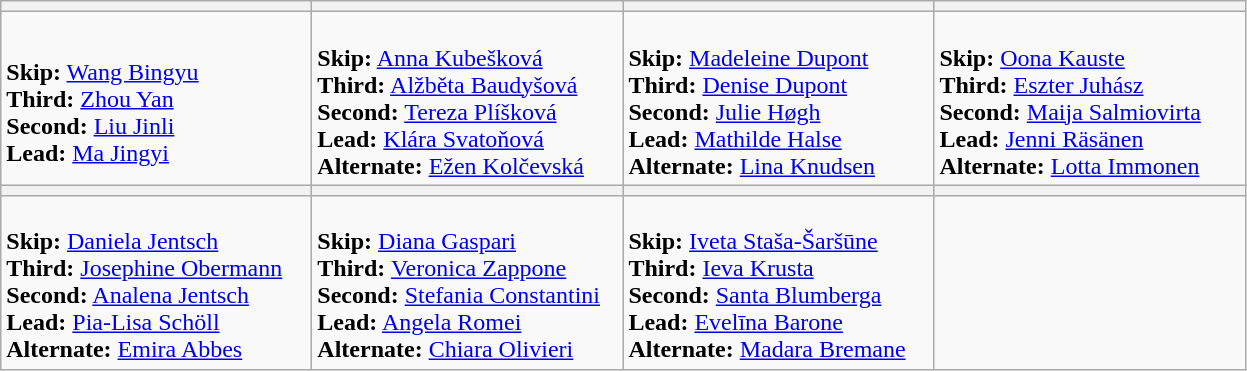<table class="wikitable">
<tr>
<th width=200></th>
<th width=200></th>
<th width=200></th>
<th width=200></th>
</tr>
<tr>
<td><br><strong>Skip:</strong> <a href='#'>Wang Bingyu</a><br>
<strong>Third:</strong> <a href='#'>Zhou Yan</a><br>
<strong>Second:</strong> <a href='#'>Liu Jinli</a><br>
<strong>Lead:</strong> <a href='#'>Ma Jingyi</a></td>
<td><br><strong>Skip:</strong> <a href='#'>Anna Kubešková</a><br>
<strong>Third:</strong> <a href='#'>Alžběta Baudyšová</a><br>
<strong>Second:</strong> <a href='#'>Tereza Plíšková</a><br>
<strong>Lead:</strong> <a href='#'>Klára Svatoňová</a><br>
<strong>Alternate:</strong> <a href='#'>Ežen Kolčevská</a></td>
<td><br><strong>Skip:</strong> <a href='#'>Madeleine Dupont</a><br>
<strong>Third:</strong> <a href='#'>Denise Dupont</a><br>
<strong>Second:</strong> <a href='#'>Julie Høgh</a><br>
<strong>Lead:</strong> <a href='#'>Mathilde Halse</a><br>
<strong>Alternate:</strong> <a href='#'>Lina Knudsen</a></td>
<td><br><strong>Skip:</strong> <a href='#'>Oona Kauste</a><br>
<strong>Third:</strong> <a href='#'>Eszter Juhász</a><br>
<strong>Second:</strong> <a href='#'>Maija Salmiovirta</a><br>
<strong>Lead:</strong> <a href='#'>Jenni Räsänen</a><br>
<strong>Alternate:</strong> <a href='#'>Lotta Immonen</a></td>
</tr>
<tr>
<th width=200></th>
<th width=200></th>
<th width=200></th>
<th width=200></th>
</tr>
<tr>
<td><br><strong>Skip:</strong> <a href='#'>Daniela Jentsch</a><br>
<strong>Third:</strong> <a href='#'>Josephine Obermann</a><br>
<strong>Second:</strong> <a href='#'>Analena Jentsch</a><br>
<strong>Lead:</strong> <a href='#'>Pia-Lisa Schöll</a><br>
<strong>Alternate:</strong> <a href='#'>Emira Abbes</a></td>
<td><br><strong>Skip:</strong> <a href='#'>Diana Gaspari</a><br>
<strong>Third:</strong> <a href='#'>Veronica Zappone</a><br>
<strong>Second:</strong> <a href='#'>Stefania Constantini</a><br>
<strong>Lead:</strong> <a href='#'>Angela Romei</a><br>
<strong>Alternate:</strong> <a href='#'>Chiara Olivieri</a></td>
<td><br><strong>Skip:</strong> <a href='#'>Iveta Staša-Šaršūne</a><br>
<strong>Third:</strong> <a href='#'>Ieva Krusta</a><br>
<strong>Second:</strong> <a href='#'>Santa Blumberga</a><br>
<strong>Lead:</strong> <a href='#'>Evelīna Barone</a><br>
<strong>Alternate:</strong> <a href='#'>Madara Bremane</a></td>
<td></td>
</tr>
</table>
